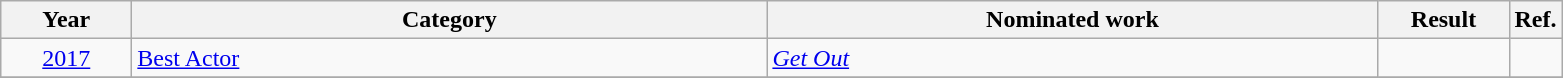<table class=wikitable>
<tr>
<th scope="col" style="width:5em;">Year</th>
<th scope="col" style="width:26em;">Category</th>
<th scope="col" style="width:25em;">Nominated work</th>
<th scope="col" style="width:5em;">Result</th>
<th>Ref.</th>
</tr>
<tr>
<td style="text-align:center;"><a href='#'>2017</a></td>
<td><a href='#'>Best Actor</a></td>
<td><em><a href='#'>Get Out</a></em></td>
<td></td>
<td></td>
</tr>
<tr>
</tr>
</table>
